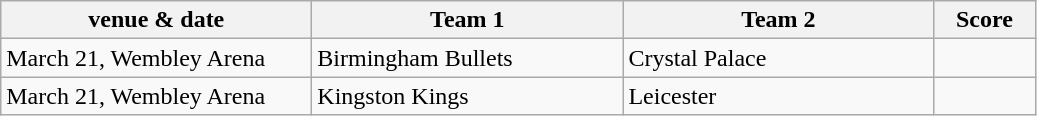<table class="wikitable" style="font-size: 100%">
<tr>
<th width=200>venue & date</th>
<th width=200>Team 1</th>
<th width=200>Team 2</th>
<th width=60>Score</th>
</tr>
<tr>
<td>March 21, Wembley Arena</td>
<td>Birmingham Bullets</td>
<td>Crystal Palace</td>
<td></td>
</tr>
<tr>
<td>March 21, Wembley Arena</td>
<td>Kingston Kings</td>
<td>Leicester</td>
<td></td>
</tr>
</table>
